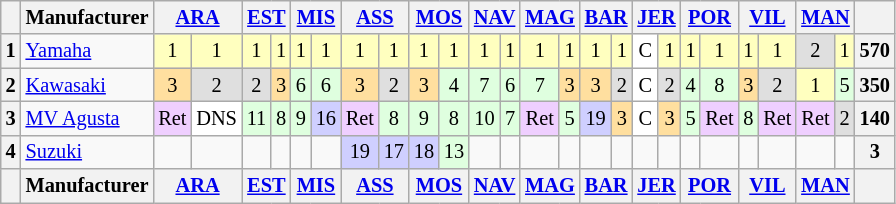<table class="wikitable" style="font-size:85%; text-align:center;">
<tr>
<th></th>
<th>Manufacturer</th>
<th colspan=2><a href='#'>ARA</a><br></th>
<th colspan=2><a href='#'>EST</a><br></th>
<th colspan=2><a href='#'>MIS</a><br></th>
<th colspan=2><a href='#'>ASS</a><br></th>
<th colspan=2><a href='#'>MOS</a><br></th>
<th colspan=2><a href='#'>NAV</a><br></th>
<th colspan=2><a href='#'>MAG</a><br></th>
<th colspan=2><a href='#'>BAR</a><br></th>
<th colspan=2><a href='#'>JER</a><br></th>
<th colspan=2><a href='#'>POR</a><br></th>
<th colspan=2><a href='#'>VIL</a><br></th>
<th colspan=2><a href='#'>MAN</a><br></th>
<th></th>
</tr>
<tr>
<th>1</th>
<td align=left> <a href='#'>Yamaha</a></td>
<td style="background:#ffffbf;">1</td>
<td style="background:#ffffbf;">1</td>
<td style="background:#ffffbf;">1</td>
<td style="background:#ffffbf;">1</td>
<td style="background:#ffffbf;">1</td>
<td style="background:#ffffbf;">1</td>
<td style="background:#ffffbf;">1</td>
<td style="background:#ffffbf;">1</td>
<td style="background:#ffffbf;">1</td>
<td style="background:#ffffbf;">1</td>
<td style="background:#ffffbf;">1</td>
<td style="background:#ffffbf;">1</td>
<td style="background:#ffffbf;">1</td>
<td style="background:#ffffbf;">1</td>
<td style="background:#ffffbf;">1</td>
<td style="background:#ffffbf;">1</td>
<td style="background:#ffffff;">C</td>
<td style="background:#ffffbf;">1</td>
<td style="background:#ffffbf;">1</td>
<td style="background:#ffffbf;">1</td>
<td style="background:#ffffbf;">1</td>
<td style="background:#ffffbf;">1</td>
<td style="background:#dfdfdf;">2</td>
<td style="background:#ffffbf;">1</td>
<th>570</th>
</tr>
<tr>
<th>2</th>
<td align=left> <a href='#'>Kawasaki</a></td>
<td style="background:#ffdf9f;">3</td>
<td style="background:#dfdfdf;">2</td>
<td style="background:#dfdfdf;">2</td>
<td style="background:#ffdf9f;">3</td>
<td style="background:#dfffdf;">6</td>
<td style="background:#dfffdf;">6</td>
<td style="background:#ffdf9f;">3</td>
<td style="background:#dfdfdf;">2</td>
<td style="background:#ffdf9f;">3</td>
<td style="background:#dfffdf;">4</td>
<td style="background:#dfffdf;">7</td>
<td style="background:#dfffdf;">6</td>
<td style="background:#dfffdf;">7</td>
<td style="background:#ffdf9f;">3</td>
<td style="background:#ffdf9f;">3</td>
<td style="background:#dfdfdf;">2</td>
<td style="background:#ffffff;">C</td>
<td style="background:#dfdfdf;">2</td>
<td style="background:#dfffdf;">4</td>
<td style="background:#dfffdf;">8</td>
<td style="background:#ffdf9f;">3</td>
<td style="background:#dfdfdf;">2</td>
<td style="background:#ffffbf;">1</td>
<td style="background:#dfffdf;">5</td>
<th>350</th>
</tr>
<tr>
<th>3</th>
<td align=left nowrap> <a href='#'>MV Agusta</a></td>
<td style="background:#efcfff;">Ret</td>
<td style="background:#ffffff;">DNS</td>
<td style="background:#dfffdf;">11</td>
<td style="background:#dfffdf;">8</td>
<td style="background:#dfffdf;">9</td>
<td style="background:#cfcfff;">16</td>
<td style="background:#efcfff;">Ret</td>
<td style="background:#dfffdf;">8</td>
<td style="background:#dfffdf;">9</td>
<td style="background:#dfffdf;">8</td>
<td style="background:#dfffdf;">10</td>
<td style="background:#dfffdf;">7</td>
<td style="background:#efcfff;">Ret</td>
<td style="background:#dfffdf;">5</td>
<td style="background:#cfcfff;">19</td>
<td style="background:#ffdf9f;">3</td>
<td style="background:#ffffff;">C</td>
<td style="background:#ffdf9f;">3</td>
<td style="background:#dfffdf;">5</td>
<td style="background:#efcfff;">Ret</td>
<td style="background:#dfffdf;">8</td>
<td style="background:#efcfff;">Ret</td>
<td style="background:#efcfff;">Ret</td>
<td style="background:#dfdfdf;">2</td>
<th>140</th>
</tr>
<tr>
<th>4</th>
<td align=left> <a href='#'>Suzuki</a></td>
<td></td>
<td></td>
<td></td>
<td></td>
<td></td>
<td></td>
<td style="background:#cfcfff;">19</td>
<td style="background:#cfcfff;">17</td>
<td style="background:#cfcfff;">18</td>
<td style="background:#dfffdf;">13</td>
<td></td>
<td></td>
<td></td>
<td></td>
<td></td>
<td></td>
<td></td>
<td></td>
<td></td>
<td></td>
<td></td>
<td></td>
<td></td>
<td></td>
<th>3</th>
</tr>
<tr>
<th></th>
<th>Manufacturer</th>
<th colspan=2><a href='#'>ARA</a><br></th>
<th colspan=2><a href='#'>EST</a><br></th>
<th colspan=2><a href='#'>MIS</a><br></th>
<th colspan=2><a href='#'>ASS</a><br></th>
<th colspan=2><a href='#'>MOS</a><br></th>
<th colspan=2><a href='#'>NAV</a><br></th>
<th colspan=2><a href='#'>MAG</a><br></th>
<th colspan=2><a href='#'>BAR</a><br></th>
<th colspan=2><a href='#'>JER</a><br></th>
<th colspan=2><a href='#'>POR</a><br></th>
<th colspan=2><a href='#'>VIL</a><br></th>
<th colspan=2><a href='#'>MAN</a><br></th>
<th></th>
</tr>
</table>
